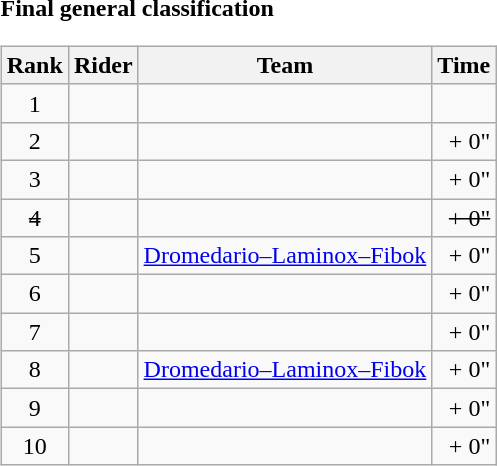<table>
<tr>
<td><strong>Final general classification</strong><br><table class="wikitable">
<tr>
<th scope="col">Rank</th>
<th scope="col">Rider</th>
<th scope="col">Team</th>
<th scope="col">Time</th>
</tr>
<tr>
<td style="text-align:center;">1</td>
<td></td>
<td></td>
<td style="text-align:right;"></td>
</tr>
<tr>
<td style="text-align:center;">2</td>
<td></td>
<td></td>
<td style="text-align:right;">+ 0"</td>
</tr>
<tr>
<td style="text-align:center;">3</td>
<td></td>
<td></td>
<td style="text-align:right;">+ 0"</td>
</tr>
<tr>
<td style="text-align:center;"><s>4</s></td>
<td><s></s></td>
<td><s></s></td>
<td style="text-align:right;"><s>+ 0"</s></td>
</tr>
<tr>
<td style="text-align:center;">5</td>
<td></td>
<td><a href='#'>Dromedario–Laminox–Fibok</a></td>
<td style="text-align:right;">+ 0"</td>
</tr>
<tr>
<td style="text-align:center;">6</td>
<td></td>
<td></td>
<td style="text-align:right;">+ 0"</td>
</tr>
<tr>
<td style="text-align:center;">7</td>
<td></td>
<td></td>
<td style="text-align:right;">+ 0"</td>
</tr>
<tr>
<td style="text-align:center;">8</td>
<td></td>
<td><a href='#'>Dromedario–Laminox–Fibok</a></td>
<td style="text-align:right;">+ 0"</td>
</tr>
<tr>
<td style="text-align:center;">9</td>
<td></td>
<td></td>
<td style="text-align:right;">+ 0"</td>
</tr>
<tr>
<td style="text-align:center;">10</td>
<td></td>
<td></td>
<td style="text-align:right;">+ 0"</td>
</tr>
</table>
</td>
</tr>
</table>
